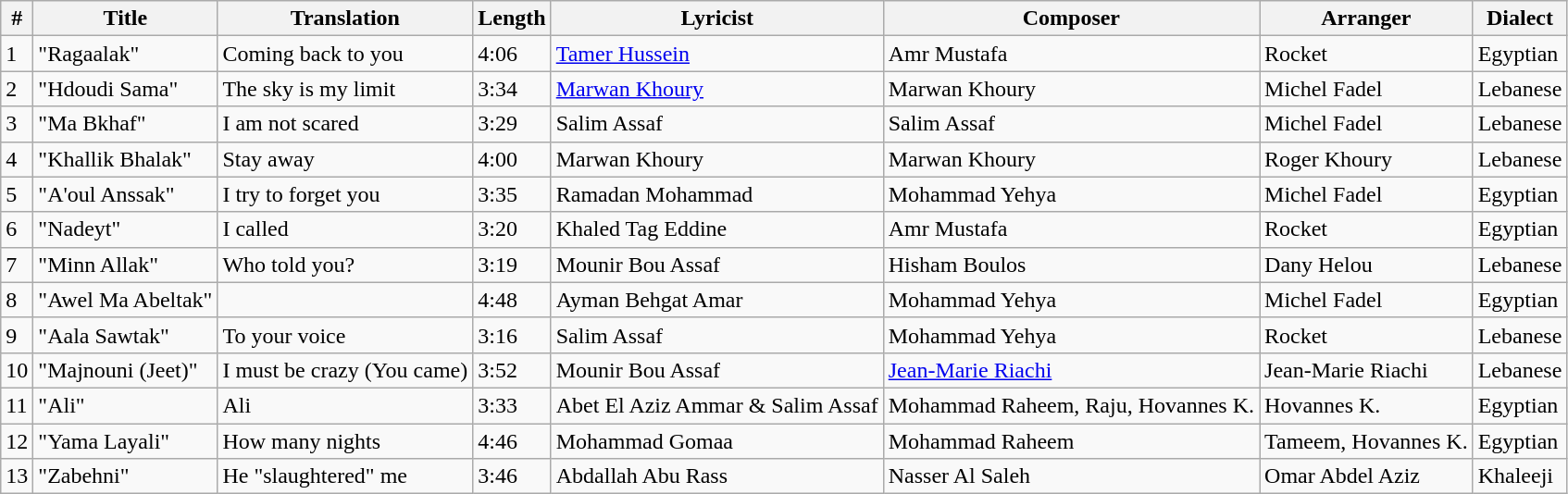<table class="wikitable">
<tr>
<th align="center">#</th>
<th align="center">Title</th>
<th align="center">Translation</th>
<th align="center">Length</th>
<th align="center">Lyricist</th>
<th align="center">Composer</th>
<th align="center">Arranger</th>
<th align="center">Dialect</th>
</tr>
<tr>
<td>1</td>
<td>"Ragaalak"</td>
<td>Coming back to you</td>
<td>4:06</td>
<td><a href='#'>Tamer Hussein</a></td>
<td>Amr Mustafa</td>
<td>Rocket</td>
<td>Egyptian</td>
</tr>
<tr>
<td>2</td>
<td>"Hdoudi Sama"</td>
<td>The sky is my limit</td>
<td>3:34</td>
<td><a href='#'>Marwan Khoury</a></td>
<td>Marwan Khoury</td>
<td>Michel Fadel</td>
<td>Lebanese</td>
</tr>
<tr>
<td>3</td>
<td>"Ma Bkhaf"</td>
<td>I am not scared</td>
<td>3:29</td>
<td>Salim Assaf</td>
<td>Salim Assaf</td>
<td>Michel Fadel</td>
<td>Lebanese</td>
</tr>
<tr>
<td>4</td>
<td>"Khallik Bhalak"</td>
<td>Stay away</td>
<td>4:00</td>
<td>Marwan Khoury</td>
<td>Marwan Khoury</td>
<td>Roger Khoury</td>
<td>Lebanese</td>
</tr>
<tr>
<td>5</td>
<td>"A'oul Anssak"</td>
<td>I try to forget you</td>
<td>3:35</td>
<td>Ramadan Mohammad</td>
<td>Mohammad Yehya</td>
<td>Michel Fadel</td>
<td>Egyptian</td>
</tr>
<tr>
<td>6</td>
<td>"Nadeyt"</td>
<td>I called</td>
<td>3:20</td>
<td>Khaled Tag Eddine</td>
<td>Amr Mustafa</td>
<td>Rocket</td>
<td>Egyptian</td>
</tr>
<tr>
<td>7</td>
<td>"Minn Allak"</td>
<td>Who told you?</td>
<td>3:19</td>
<td>Mounir Bou Assaf</td>
<td>Hisham Boulos</td>
<td>Dany Helou</td>
<td>Lebanese</td>
</tr>
<tr>
<td>8</td>
<td>"Awel Ma Abeltak"</td>
<td></td>
<td>4:48</td>
<td>Ayman Behgat Amar</td>
<td>Mohammad Yehya</td>
<td>Michel Fadel</td>
<td>Egyptian</td>
</tr>
<tr>
<td>9</td>
<td>"Aala Sawtak"</td>
<td>To your voice</td>
<td>3:16</td>
<td>Salim Assaf</td>
<td>Mohammad Yehya</td>
<td>Rocket</td>
<td>Lebanese</td>
</tr>
<tr>
<td>10</td>
<td>"Majnouni (Jeet)"</td>
<td>I must be crazy (You came)</td>
<td>3:52</td>
<td>Mounir Bou Assaf</td>
<td><a href='#'>Jean-Marie Riachi</a></td>
<td>Jean-Marie Riachi</td>
<td>Lebanese</td>
</tr>
<tr>
<td>11</td>
<td>"Ali"</td>
<td>Ali</td>
<td>3:33</td>
<td>Abet El Aziz Ammar & Salim Assaf</td>
<td>Mohammad Raheem, Raju, Hovannes K.</td>
<td>Hovannes K.</td>
<td>Egyptian</td>
</tr>
<tr>
<td>12</td>
<td>"Yama Layali"</td>
<td>How many nights</td>
<td>4:46</td>
<td>Mohammad Gomaa</td>
<td>Mohammad Raheem</td>
<td>Tameem, Hovannes K.</td>
<td>Egyptian</td>
</tr>
<tr>
<td>13</td>
<td>"Zabehni"</td>
<td>He "slaughtered" me</td>
<td>3:46</td>
<td>Abdallah Abu Rass</td>
<td>Nasser Al Saleh</td>
<td>Omar Abdel Aziz</td>
<td>Khaleeji</td>
</tr>
</table>
